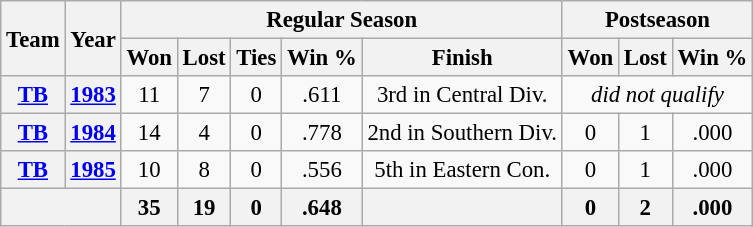<table class="wikitable" style="font-size: 95%; text-align:center;">
<tr>
<th rowspan="2">Team</th>
<th rowspan="2">Year</th>
<th colspan="5">Regular Season</th>
<th colspan="4">Postseason</th>
</tr>
<tr>
<th>Won</th>
<th>Lost</th>
<th>Ties</th>
<th>Win %</th>
<th>Finish</th>
<th>Won</th>
<th>Lost</th>
<th>Win %</th>
</tr>
<tr>
<th><a href='#'>TB</a></th>
<th><a href='#'>1983</a></th>
<td>11</td>
<td>7</td>
<td>0</td>
<td>.611</td>
<td>3rd in Central Div.</td>
<td colspan="3"><em>did not qualify</em></td>
</tr>
<tr>
<th><a href='#'>TB</a></th>
<th><a href='#'>1984</a></th>
<td>14</td>
<td>4</td>
<td>0</td>
<td>.778</td>
<td>2nd in Southern Div.</td>
<td>0</td>
<td>1</td>
<td>.000</td>
</tr>
<tr>
<th><a href='#'>TB</a></th>
<th><a href='#'>1985</a></th>
<td>10</td>
<td>8</td>
<td>0</td>
<td>.556</td>
<td>5th in Eastern Con.</td>
<td>0</td>
<td>1</td>
<td>.000</td>
</tr>
<tr>
<th colspan="2"></th>
<th>35</th>
<th>19</th>
<th>0</th>
<th>.648</th>
<th></th>
<th>0</th>
<th>2</th>
<th>.000</th>
</tr>
</table>
